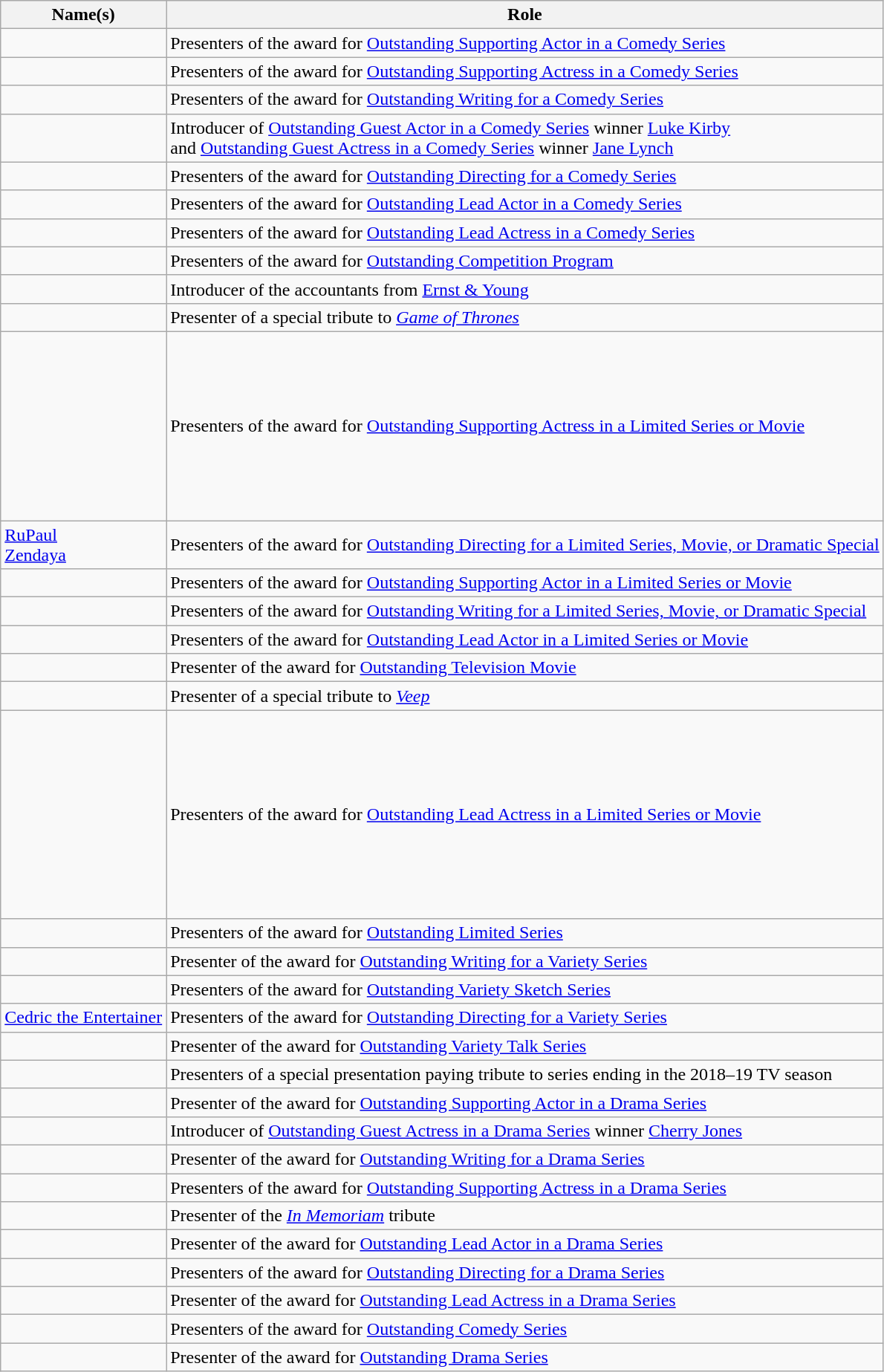<table class="wikitable sortable">
<tr>
<th>Name(s)</th>
<th>Role</th>
</tr>
<tr>
<td><br></td>
<td>Presenters of the award for <a href='#'>Outstanding Supporting Actor in a Comedy Series</a></td>
</tr>
<tr>
<td><br></td>
<td>Presenters of the award for <a href='#'>Outstanding Supporting Actress in a Comedy Series</a></td>
</tr>
<tr>
<td><br></td>
<td>Presenters of the award for <a href='#'>Outstanding Writing for a Comedy Series</a></td>
</tr>
<tr>
<td></td>
<td>Introducer of <a href='#'>Outstanding Guest Actor in a Comedy Series</a> winner <a href='#'>Luke Kirby</a><br>and <a href='#'>Outstanding Guest Actress in a Comedy Series</a> winner <a href='#'>Jane Lynch</a></td>
</tr>
<tr>
<td><br></td>
<td>Presenters of the award for <a href='#'>Outstanding Directing for a Comedy Series</a></td>
</tr>
<tr>
<td><br></td>
<td>Presenters of the award for <a href='#'>Outstanding Lead Actor in a Comedy Series</a></td>
</tr>
<tr>
<td><br></td>
<td>Presenters of the award for <a href='#'>Outstanding Lead Actress in a Comedy Series</a></td>
</tr>
<tr>
<td><br></td>
<td>Presenters of the award for <a href='#'>Outstanding Competition Program</a></td>
</tr>
<tr>
<td></td>
<td>Introducer of the accountants from <a href='#'>Ernst & Young</a></td>
</tr>
<tr>
<td></td>
<td>Presenter of a special tribute to <em><a href='#'>Game of Thrones</a></em></td>
</tr>
<tr>
<td><br><br><br><br><br><br><br><br><br></td>
<td>Presenters of the award for <a href='#'>Outstanding Supporting Actress in a Limited Series or Movie</a></td>
</tr>
<tr>
<td><a href='#'>RuPaul</a><br><a href='#'>Zendaya</a></td>
<td>Presenters of the award for <a href='#'>Outstanding Directing for a Limited Series, Movie, or Dramatic Special</a></td>
</tr>
<tr>
<td><br></td>
<td>Presenters of the award for <a href='#'>Outstanding Supporting Actor in a Limited Series or Movie</a></td>
</tr>
<tr>
<td><br></td>
<td>Presenters of the award for <a href='#'>Outstanding Writing for a Limited Series, Movie, or Dramatic Special</a></td>
</tr>
<tr>
<td><br></td>
<td>Presenters of the award for <a href='#'>Outstanding Lead Actor in a Limited Series or Movie</a></td>
</tr>
<tr>
<td></td>
<td>Presenter of the award for <a href='#'>Outstanding Television Movie</a></td>
</tr>
<tr>
<td></td>
<td>Presenter of a special tribute to <em><a href='#'>Veep</a></em></td>
</tr>
<tr>
<td><br><br><br><br><br><br><br><br><br><br></td>
<td>Presenters of the award for <a href='#'>Outstanding Lead Actress in a Limited Series or Movie</a></td>
</tr>
<tr>
<td><br></td>
<td>Presenters of the award for <a href='#'>Outstanding Limited Series</a></td>
</tr>
<tr>
<td></td>
<td>Presenter of the award for <a href='#'>Outstanding Writing for a Variety Series</a></td>
</tr>
<tr>
<td><br></td>
<td>Presenters of the award for <a href='#'>Outstanding Variety Sketch Series</a></td>
</tr>
<tr>
<td><a href='#'>Cedric the Entertainer</a><br></td>
<td>Presenters of the award for <a href='#'>Outstanding Directing for a Variety Series</a></td>
</tr>
<tr>
<td></td>
<td>Presenter of the award for <a href='#'>Outstanding Variety Talk Series</a></td>
</tr>
<tr>
<td><br></td>
<td>Presenters of a special presentation paying tribute to series ending in the 2018–19 TV season</td>
</tr>
<tr>
<td></td>
<td>Presenter of the award for <a href='#'>Outstanding Supporting Actor in a Drama Series</a></td>
</tr>
<tr>
<td></td>
<td>Introducer of <a href='#'>Outstanding Guest Actress in a Drama Series</a> winner <a href='#'>Cherry Jones</a></td>
</tr>
<tr>
<td></td>
<td>Presenter of the award for <a href='#'>Outstanding Writing for a Drama Series</a></td>
</tr>
<tr>
<td><br></td>
<td>Presenters of the award for <a href='#'>Outstanding Supporting Actress in a Drama Series</a></td>
</tr>
<tr>
<td></td>
<td>Presenter of the <em><a href='#'>In Memoriam</a></em> tribute</td>
</tr>
<tr>
<td></td>
<td>Presenter of the award for <a href='#'>Outstanding Lead Actor in a Drama Series</a></td>
</tr>
<tr>
<td><br></td>
<td>Presenters of the award for <a href='#'>Outstanding Directing for a Drama Series</a></td>
</tr>
<tr>
<td></td>
<td>Presenter of the award for <a href='#'>Outstanding Lead Actress in a Drama Series</a></td>
</tr>
<tr>
<td><br></td>
<td>Presenters of the award for <a href='#'>Outstanding Comedy Series</a></td>
</tr>
<tr>
<td></td>
<td>Presenter of the award for <a href='#'>Outstanding Drama Series</a></td>
</tr>
</table>
